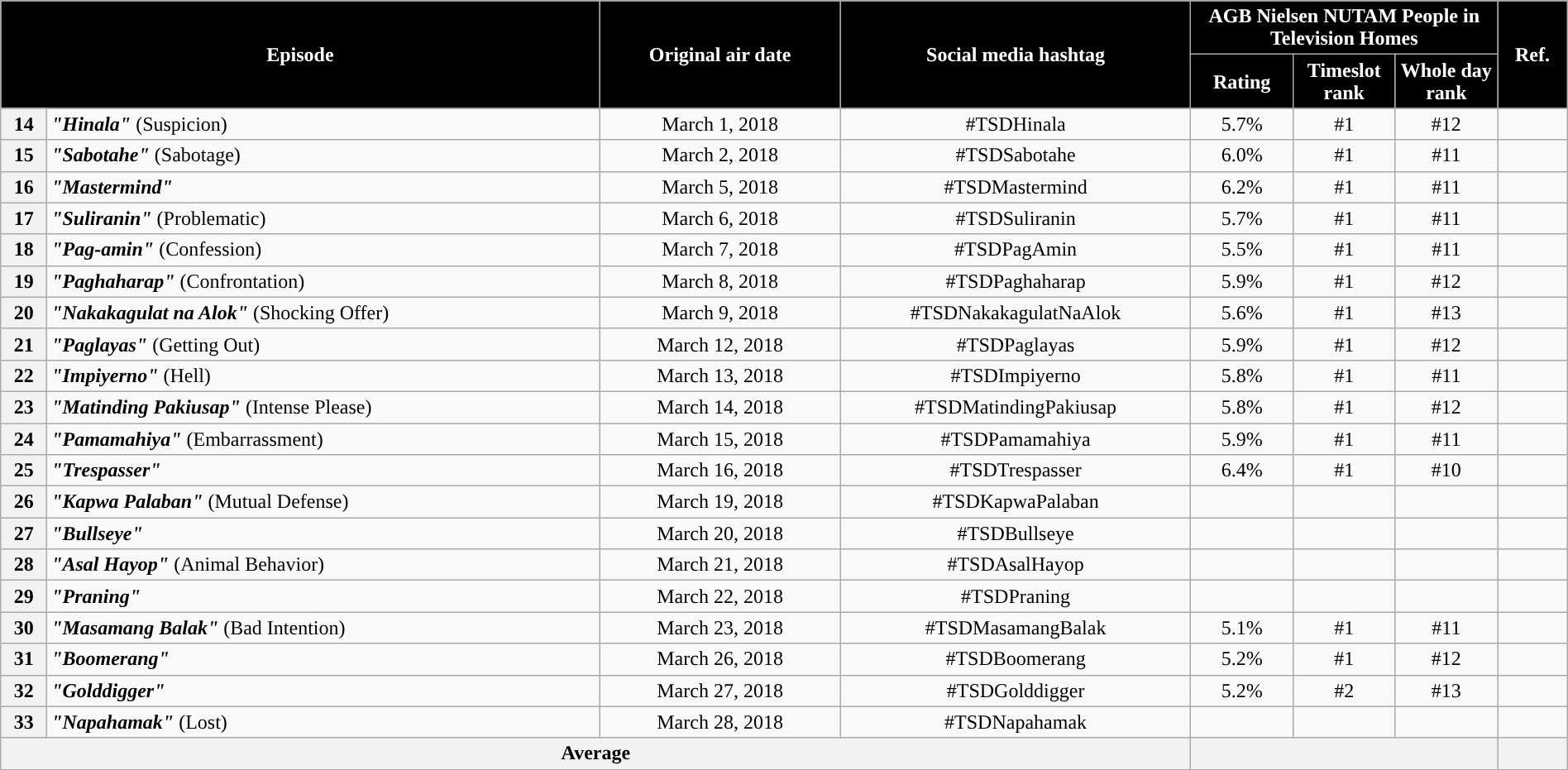<table class="wikitable" style="text-align:center; font-size:100%; line-height:18px;" width="100%">
<tr>
<th style="background-color:#000000; color:#ffffff;" colspan="2" rowspan="2">Episode</th>
<th style="background-color:#000000; color:white" rowspan="2">Original air date</th>
<th style="background-color:#000000; color:white" rowspan="2">Social media hashtag</th>
<th style="background-color:#000000; color:#ffffff;" colspan="3">AGB Nielsen NUTAM People in Television Homes</th>
<th style="background-color:#000000; color:#ffffff;" rowspan="2">Ref.</th>
</tr>
<tr>
<th style="background-color:#000000; width:75px; color:#ffffff;">Rating</th>
<th style="background-color:#000000; width:75px; color:#ffffff;">Timeslot<br>rank</th>
<th style="background-color:#000000; width:75px; color:#ffffff;">Whole day<br>rank</th>
</tr>
<tr>
<th>14</th>
<td style="text-align: left;"><strong><em>"Hinala"</em></strong> (Suspicion)</td>
<td>March 1, 2018</td>
<td>#TSDHinala</td>
<td>5.7%</td>
<td>#1</td>
<td>#12</td>
<td></td>
</tr>
<tr>
<th>15</th>
<td style="text-align: left;"><strong><em>"Sabotahe"</em></strong> (Sabotage)</td>
<td>March 2, 2018</td>
<td>#TSDSabotahe</td>
<td>6.0%</td>
<td>#1</td>
<td>#11</td>
<td></td>
</tr>
<tr>
<th>16</th>
<td style="text-align: left;"><strong><em>"Mastermind"</em></strong></td>
<td>March 5, 2018</td>
<td>#TSDMastermind</td>
<td>6.2%</td>
<td>#1</td>
<td>#11</td>
<td></td>
</tr>
<tr>
<th>17</th>
<td style="text-align: left;"><strong><em>"Suliranin"</em></strong> (Problematic)</td>
<td>March 6, 2018</td>
<td>#TSDSuliranin</td>
<td>5.7%</td>
<td>#1</td>
<td>#11</td>
<td></td>
</tr>
<tr>
<th>18</th>
<td style="text-align: left;"><strong><em>"Pag-amin"</em></strong> (Confession)</td>
<td>March 7, 2018</td>
<td>#TSDPagAmin</td>
<td>5.5%</td>
<td>#1</td>
<td>#11</td>
<td></td>
</tr>
<tr>
<th>19</th>
<td style="text-align: left;"><strong><em>"Paghaharap"</em></strong> (Confrontation)</td>
<td>March 8, 2018</td>
<td>#TSDPaghaharap</td>
<td>5.9%</td>
<td>#1</td>
<td>#12</td>
<td></td>
</tr>
<tr>
<th>20</th>
<td style="text-align: left;"><strong><em>"Nakakagulat na Alok"</em></strong> (Shocking Offer)</td>
<td>March 9, 2018</td>
<td>#TSDNakakagulatNaAlok</td>
<td>5.6%</td>
<td>#1</td>
<td>#13</td>
<td></td>
</tr>
<tr>
<th>21</th>
<td style="text-align: left;"><strong><em>"Paglayas"</em></strong> (Getting Out)</td>
<td>March 12, 2018</td>
<td>#TSDPaglayas</td>
<td>5.9%</td>
<td>#1</td>
<td>#12</td>
<td></td>
</tr>
<tr>
<th>22</th>
<td style="text-align: left;"><strong><em>"Impiyerno"</em></strong> (Hell)</td>
<td>March 13, 2018</td>
<td>#TSDImpiyerno</td>
<td>5.8%</td>
<td>#1</td>
<td>#11</td>
<td></td>
</tr>
<tr>
<th>23</th>
<td style="text-align: left;"><strong><em>"Matinding Pakiusap"</em></strong> (Intense Please)</td>
<td>March 14, 2018</td>
<td>#TSDMatindingPakiusap</td>
<td>5.8%</td>
<td>#1</td>
<td>#12</td>
<td></td>
</tr>
<tr>
<th>24</th>
<td style="text-align: left;"><strong><em>"Pamamahiya"</em></strong> (Embarrassment)</td>
<td>March 15, 2018</td>
<td>#TSDPamamahiya</td>
<td>5.9%</td>
<td>#1</td>
<td>#11</td>
<td></td>
</tr>
<tr>
<th>25</th>
<td style="text-align: left;"><strong><em>"Trespasser"</em></strong></td>
<td>March 16, 2018</td>
<td>#TSDTrespasser</td>
<td>6.4%</td>
<td>#1</td>
<td>#10</td>
<td></td>
</tr>
<tr>
<th>26</th>
<td style="text-align: left;"><strong><em>"Kapwa Palaban"</em></strong> (Mutual Defense)</td>
<td>March 19, 2018</td>
<td>#TSDKapwaPalaban</td>
<td></td>
<td></td>
<td></td>
<td></td>
</tr>
<tr>
<th>27</th>
<td style="text-align: left;"><strong><em>"Bullseye"</em></strong></td>
<td>March 20, 2018</td>
<td>#TSDBullseye</td>
<td></td>
<td></td>
<td></td>
<td></td>
</tr>
<tr>
<th>28</th>
<td style="text-align: left;"><strong><em>"Asal Hayop"</em></strong> (Animal Behavior)</td>
<td>March 21, 2018</td>
<td>#TSDAsalHayop</td>
<td></td>
<td></td>
<td></td>
<td></td>
</tr>
<tr>
<th>29</th>
<td style="text-align: left;"><strong><em>"Praning"</em></strong></td>
<td>March 22, 2018</td>
<td>#TSDPraning</td>
<td></td>
<td></td>
<td></td>
<td></td>
</tr>
<tr>
<th>30</th>
<td style="text-align: left;"><strong><em>"Masamang Balak"</em></strong> (Bad Intention)</td>
<td>March 23, 2018</td>
<td>#TSDMasamangBalak</td>
<td>5.1%</td>
<td>#1</td>
<td>#11</td>
<td></td>
</tr>
<tr>
<th>31</th>
<td style="text-align: left;"><strong><em>"Boomerang"</em></strong></td>
<td>March 26, 2018</td>
<td>#TSDBoomerang</td>
<td>5.2%</td>
<td>#1</td>
<td>#12</td>
<td></td>
</tr>
<tr>
<th>32</th>
<td style="text-align: left;"><strong><em>"Golddigger"</em></strong></td>
<td>March 27, 2018</td>
<td>#TSDGolddigger</td>
<td>5.2%</td>
<td>#2</td>
<td>#13</td>
<td></td>
</tr>
<tr>
<th>33</th>
<td style="text-align: left;"><strong><em>"Napahamak"</em></strong> (Lost)</td>
<td>March 28, 2018</td>
<td>#TSDNapahamak</td>
<td></td>
<td></td>
<td></td>
<td></td>
</tr>
<tr>
<th colspan="4">Average</th>
<th colspan="3"></th>
<th></th>
</tr>
<tr>
</tr>
</table>
